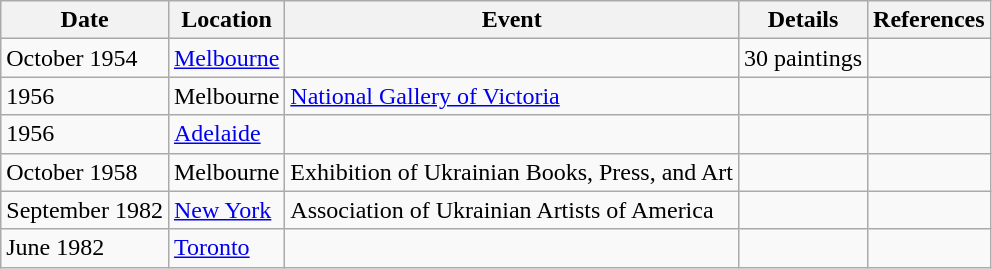<table class="wikitable">
<tr>
<th>Date</th>
<th>Location</th>
<th>Event</th>
<th>Details</th>
<th>References</th>
</tr>
<tr>
<td>October 1954</td>
<td><a href='#'>Melbourne</a></td>
<td></td>
<td>30 paintings</td>
<td></td>
</tr>
<tr>
<td>1956</td>
<td>Melbourne</td>
<td><a href='#'>National Gallery of Victoria</a></td>
<td></td>
<td></td>
</tr>
<tr>
<td>1956</td>
<td><a href='#'>Adelaide</a></td>
<td></td>
<td></td>
<td></td>
</tr>
<tr>
<td>October 1958</td>
<td>Melbourne</td>
<td>Exhibition of Ukrainian Books, Press, and Art</td>
<td></td>
<td></td>
</tr>
<tr>
<td>September 1982</td>
<td><a href='#'>New York</a></td>
<td>Association of Ukrainian Artists of America</td>
<td></td>
<td></td>
</tr>
<tr>
<td>June 1982</td>
<td><a href='#'>Toronto</a></td>
<td></td>
<td></td>
<td></td>
</tr>
</table>
